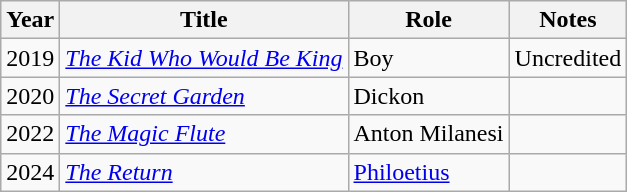<table class="wikitable">
<tr>
<th>Year</th>
<th>Title</th>
<th>Role</th>
<th>Notes</th>
</tr>
<tr>
<td>2019</td>
<td><em><a href='#'>The Kid Who Would Be King</a></em></td>
<td>Boy</td>
<td>Uncredited</td>
</tr>
<tr>
<td>2020</td>
<td><em><a href='#'>The Secret Garden</a></em></td>
<td>Dickon</td>
<td></td>
</tr>
<tr>
<td>2022</td>
<td><em><a href='#'>The Magic Flute</a></em></td>
<td>Anton Milanesi</td>
<td></td>
</tr>
<tr>
<td>2024</td>
<td><em><a href='#'>The Return</a></em></td>
<td><a href='#'>Philoetius</a></td>
<td></td>
</tr>
</table>
